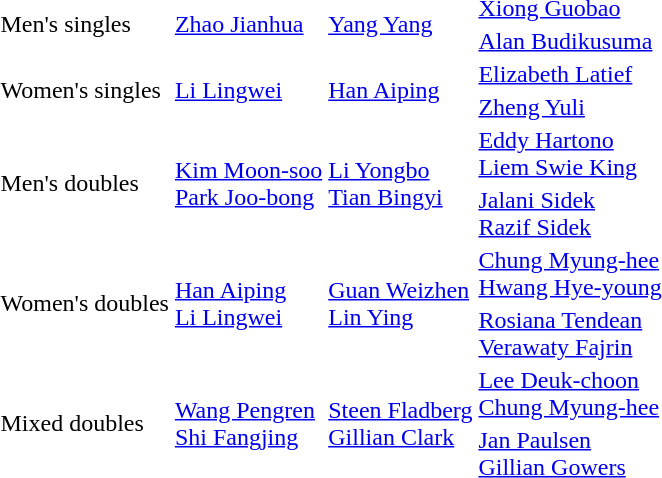<table>
<tr>
<td rowspan=2>Men's singles</td>
<td rowspan=2> <a href='#'>Zhao Jianhua</a></td>
<td rowspan=2> <a href='#'>Yang Yang</a></td>
<td> <a href='#'>Xiong Guobao</a></td>
</tr>
<tr>
<td> <a href='#'>Alan Budikusuma</a></td>
</tr>
<tr>
<td rowspan=2>Women's singles</td>
<td rowspan=2> <a href='#'>Li Lingwei</a></td>
<td rowspan=2> <a href='#'>Han Aiping</a></td>
<td> <a href='#'>Elizabeth Latief</a></td>
</tr>
<tr>
<td> <a href='#'>Zheng Yuli</a></td>
</tr>
<tr>
<td rowspan=2>Men's doubles</td>
<td rowspan=2> <a href='#'>Kim Moon-soo</a> <br>  <a href='#'>Park Joo-bong</a></td>
<td rowspan=2> <a href='#'>Li Yongbo</a> <br>  <a href='#'>Tian Bingyi</a></td>
<td> <a href='#'>Eddy Hartono</a> <br>  <a href='#'>Liem Swie King</a></td>
</tr>
<tr>
<td> <a href='#'>Jalani Sidek</a> <br>  <a href='#'>Razif Sidek</a></td>
</tr>
<tr>
<td rowspan=2>Women's doubles</td>
<td rowspan=2> <a href='#'>Han Aiping</a> <br>  <a href='#'>Li Lingwei</a></td>
<td rowspan=2> <a href='#'>Guan Weizhen</a> <br>  <a href='#'>Lin Ying</a></td>
<td> <a href='#'>Chung Myung-hee</a> <br>  <a href='#'>Hwang Hye-young</a></td>
</tr>
<tr>
<td> <a href='#'>Rosiana Tendean</a> <br>  <a href='#'>Verawaty Fajrin</a></td>
</tr>
<tr>
<td rowspan=2>Mixed doubles</td>
<td rowspan=2> <a href='#'>Wang Pengren</a><br>  <a href='#'>Shi Fangjing</a></td>
<td rowspan=2> <a href='#'>Steen Fladberg</a> <br>  <a href='#'>Gillian Clark</a></td>
<td> <a href='#'>Lee Deuk-choon</a><br> <a href='#'>Chung Myung-hee</a></td>
</tr>
<tr>
<td> <a href='#'>Jan Paulsen</a> <br>  <a href='#'>Gillian Gowers</a></td>
</tr>
</table>
